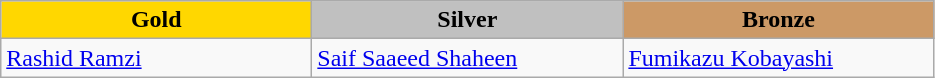<table class="wikitable" style="text-align:left">
<tr align="center">
<td width=200 bgcolor=gold><strong>Gold</strong></td>
<td width=200 bgcolor=silver><strong>Silver</strong></td>
<td width=200 bgcolor=CC9966><strong>Bronze</strong></td>
</tr>
<tr>
<td><a href='#'>Rashid Ramzi</a><br><em></em></td>
<td><a href='#'>Saif Saaeed Shaheen</a><br><em></em></td>
<td><a href='#'>Fumikazu Kobayashi</a><br><em></em></td>
</tr>
</table>
